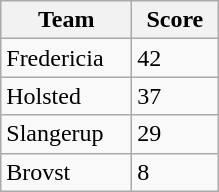<table class="wikitable" style="font-size: 100%">
<tr>
<th width=80>Team</th>
<th width=50>Score</th>
</tr>
<tr>
<td>Fredericia</td>
<td>42</td>
</tr>
<tr>
<td>Holsted</td>
<td>37</td>
</tr>
<tr>
<td>Slangerup</td>
<td>29</td>
</tr>
<tr>
<td>Brovst</td>
<td>8</td>
</tr>
</table>
